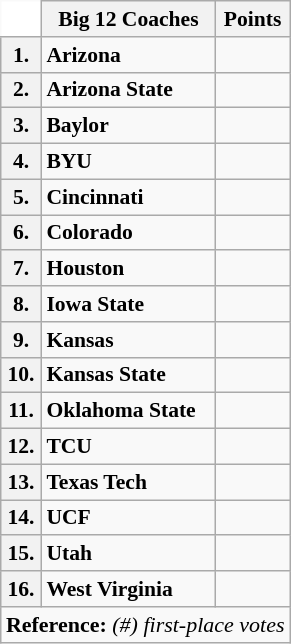<table class="wikitable" style="white-space:nowrap; font-size:90%;">
<tr>
<td ! colspan=1 style="background:white; border-top-style:hidden; border-left-style:hidden;"></td>
<th>Big 12 Coaches</th>
<th>Points</th>
</tr>
<tr>
<th>1.</th>
<td><strong>Arizona</strong></td>
<td align="center"></td>
</tr>
<tr>
<th>2.</th>
<td><strong>Arizona State</strong></td>
<td align="center"></td>
</tr>
<tr>
<th>3.</th>
<td><strong>Baylor</strong></td>
<td align="center"></td>
</tr>
<tr>
<th>4.</th>
<td><strong>BYU</strong></td>
<td align="center"></td>
</tr>
<tr>
<th>5.</th>
<td><strong>Cincinnati</strong></td>
<td align="center"></td>
</tr>
<tr>
<th>6.</th>
<td><strong>Colorado</strong></td>
<td align="center"></td>
</tr>
<tr>
<th>7.</th>
<td><strong>Houston</strong></td>
<td align="center"></td>
</tr>
<tr>
<th>8.</th>
<td><strong>Iowa State</strong></td>
<td align="center"></td>
</tr>
<tr>
<th>9.</th>
<td><strong>Kansas</strong></td>
<td align="center"></td>
</tr>
<tr>
<th>10.</th>
<td><strong>Kansas State</strong></td>
<td align="center"></td>
</tr>
<tr>
<th>11.</th>
<td><strong>Oklahoma State</strong></td>
<td align="center"></td>
</tr>
<tr>
<th>12.</th>
<td><strong>TCU</strong></td>
<td align="center"></td>
</tr>
<tr>
<th>13.</th>
<td><strong>Texas Tech</strong></td>
<td align="center"></td>
</tr>
<tr>
<th>14.</th>
<td><strong>UCF</strong></td>
<td align="center"></td>
</tr>
<tr>
<th>15.</th>
<td><strong>Utah</strong></td>
<td align="center"></td>
</tr>
<tr>
<th>16.</th>
<td><strong>West Virginia</strong></td>
<td align="center"></td>
</tr>
<tr>
<td colspan="4"  style="font-size:11pt; text-align:center;"><strong>Reference:</strong> <em>(#) first-place votes</em></td>
</tr>
</table>
